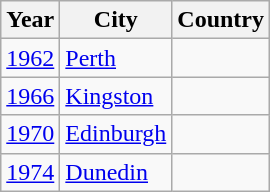<table class="wikitable sortable">
<tr>
<th>Year</th>
<th>City</th>
<th>Country</th>
</tr>
<tr>
<td><a href='#'>1962</a></td>
<td><a href='#'>Perth</a></td>
<td></td>
</tr>
<tr>
<td><a href='#'>1966</a></td>
<td><a href='#'>Kingston</a></td>
<td></td>
</tr>
<tr>
<td><a href='#'>1970</a></td>
<td><a href='#'>Edinburgh</a></td>
<td></td>
</tr>
<tr>
<td><a href='#'>1974</a></td>
<td><a href='#'>Dunedin</a></td>
<td></td>
</tr>
</table>
